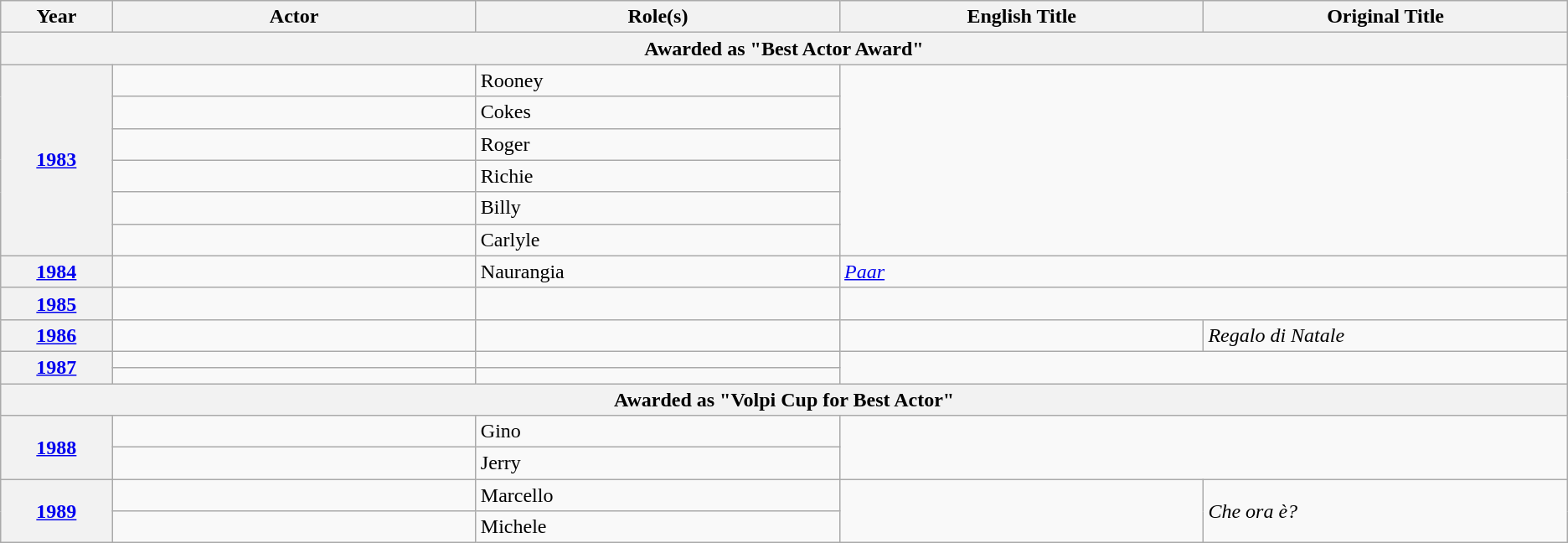<table class="wikitable unsortable">
<tr>
<th scope="col" style="width:3%;">Year</th>
<th scope="col" style="width:10%;">Actor</th>
<th scope="col" style="width:10%;">Role(s)</th>
<th scope="col" style="width:10%;">English Title</th>
<th scope="col" style="width:10%;">Original Title</th>
</tr>
<tr>
<th colspan="5" data-sort-value="1983 A">Awarded as "Best Actor Award"</th>
</tr>
<tr>
<th rowspan="6" style="text-align:center;"><a href='#'>1983</a></th>
<td> </td>
<td>Rooney</td>
<td colspan="2" rowspan="6"></td>
</tr>
<tr>
<td> </td>
<td>Cokes</td>
</tr>
<tr>
<td> </td>
<td>Roger</td>
</tr>
<tr>
<td> </td>
<td>Richie</td>
</tr>
<tr>
<td> </td>
<td>Billy</td>
</tr>
<tr>
<td>  </td>
<td>Carlyle</td>
</tr>
<tr>
<th style="text-align:center;"><a href='#'>1984</a></th>
<td> </td>
<td>Naurangia</td>
<td colspan="2"><em><a href='#'>Paar</a></em></td>
</tr>
<tr>
<th style="text-align:center;"><a href='#'>1985</a></th>
<td> </td>
<td></td>
<td colspan="2"></td>
</tr>
<tr>
<th style="text-align:center;"><a href='#'>1986</a></th>
<td> </td>
<td></td>
<td></td>
<td><em>Regalo di Natale</em></td>
</tr>
<tr>
<th rowspan="2" style="text-align:center;"><a href='#'>1987</a></th>
<td> </td>
<td></td>
<td colspan="2" rowspan="2"></td>
</tr>
<tr>
<td> </td>
<td></td>
</tr>
<tr>
<th colspan="5" data-sort-value="1988 A">Awarded as "Volpi Cup for Best Actor"</th>
</tr>
<tr>
<th rowspan="2" style="text-align:center;"><a href='#'>1988</a></th>
<td> </td>
<td>Gino</td>
<td colspan="2" rowspan="2"></td>
</tr>
<tr>
<td> </td>
<td>Jerry</td>
</tr>
<tr>
<th rowspan="2" style="text-align:center;"><a href='#'>1989</a></th>
<td> </td>
<td>Marcello</td>
<td rowspan="2"></td>
<td rowspan="2"><em>Che ora è?</em></td>
</tr>
<tr>
<td> </td>
<td>Michele</td>
</tr>
</table>
